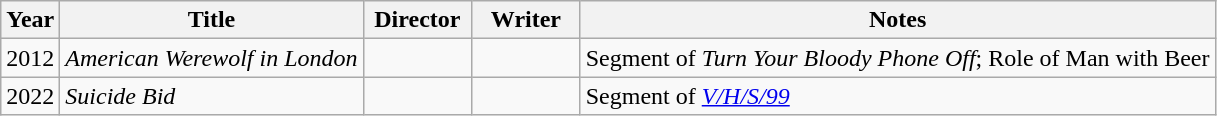<table class="wikitable">
<tr>
<th>Year</th>
<th>Title</th>
<th width=65>Director</th>
<th width=65>Writer</th>
<th>Notes</th>
</tr>
<tr>
<td>2012</td>
<td><em>American Werewolf in London</em></td>
<td></td>
<td></td>
<td>Segment of <em>Turn Your Bloody Phone Off</em>; Role of Man with Beer</td>
</tr>
<tr>
<td>2022</td>
<td><em>Suicide Bid</em></td>
<td></td>
<td></td>
<td>Segment of <em><a href='#'>V/H/S/99</a></em></td>
</tr>
</table>
